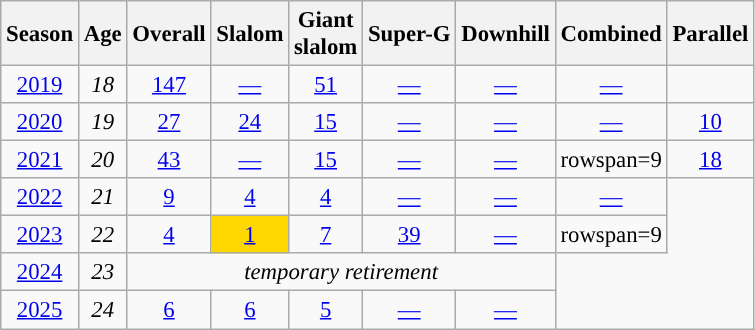<table class="wikitable" style="font-size:95%; text-align:center;">
<tr>
<th>Season</th>
<th>Age</th>
<th>Overall</th>
<th>Slalom</th>
<th>Giant<br>slalom</th>
<th>Super-G</th>
<th>Downhill</th>
<th>Combined</th>
<th>Parallel</th>
</tr>
<tr>
<td><a href='#'>2019</a></td>
<td><em>18</em></td>
<td><a href='#'>147</a></td>
<td><a href='#'>—</a></td>
<td><a href='#'>51</a></td>
<td><a href='#'>—</a></td>
<td><a href='#'>—</a></td>
<td><a href='#'>—</a></td>
<td></td>
</tr>
<tr>
<td><a href='#'>2020</a></td>
<td><em>19</em></td>
<td><a href='#'>27</a></td>
<td><a href='#'>24</a></td>
<td><a href='#'>15</a></td>
<td><a href='#'>—</a></td>
<td><a href='#'>—</a></td>
<td><a href='#'>—</a></td>
<td><a href='#'>10</a></td>
</tr>
<tr>
<td><a href='#'>2021</a></td>
<td><em>20</em></td>
<td><a href='#'>43</a></td>
<td><a href='#'>—</a></td>
<td><a href='#'>15</a></td>
<td><a href='#'>—</a></td>
<td><a href='#'>—</a></td>
<td>rowspan=9 </td>
<td><a href='#'>18</a></td>
</tr>
<tr>
<td><a href='#'>2022</a></td>
<td><em>21</em></td>
<td><a href='#'>9</a></td>
<td><a href='#'>4</a></td>
<td><a href='#'>4</a></td>
<td><a href='#'>—</a></td>
<td><a href='#'>—</a></td>
<td><a href='#'>—</a></td>
</tr>
<tr>
<td><a href='#'>2023</a></td>
<td><em>22</em></td>
<td><a href='#'>4</a></td>
<td bgcolor=gold><a href='#'>1</a></td>
<td><a href='#'>7</a></td>
<td><a href='#'>39</a></td>
<td><a href='#'>—</a></td>
<td>rowspan=9</td>
</tr>
<tr>
<td><a href='#'>2024</a></td>
<td><em>23</em></td>
<td colspan=5><em>temporary retirement</em></td>
</tr>
<tr>
<td><a href='#'>2025</a></td>
<td><em>24</em></td>
<td><a href='#'>6</a></td>
<td><a href='#'>6</a></td>
<td><a href='#'>5</a></td>
<td><a href='#'>—</a></td>
<td><a href='#'>—</a></td>
</tr>
</table>
